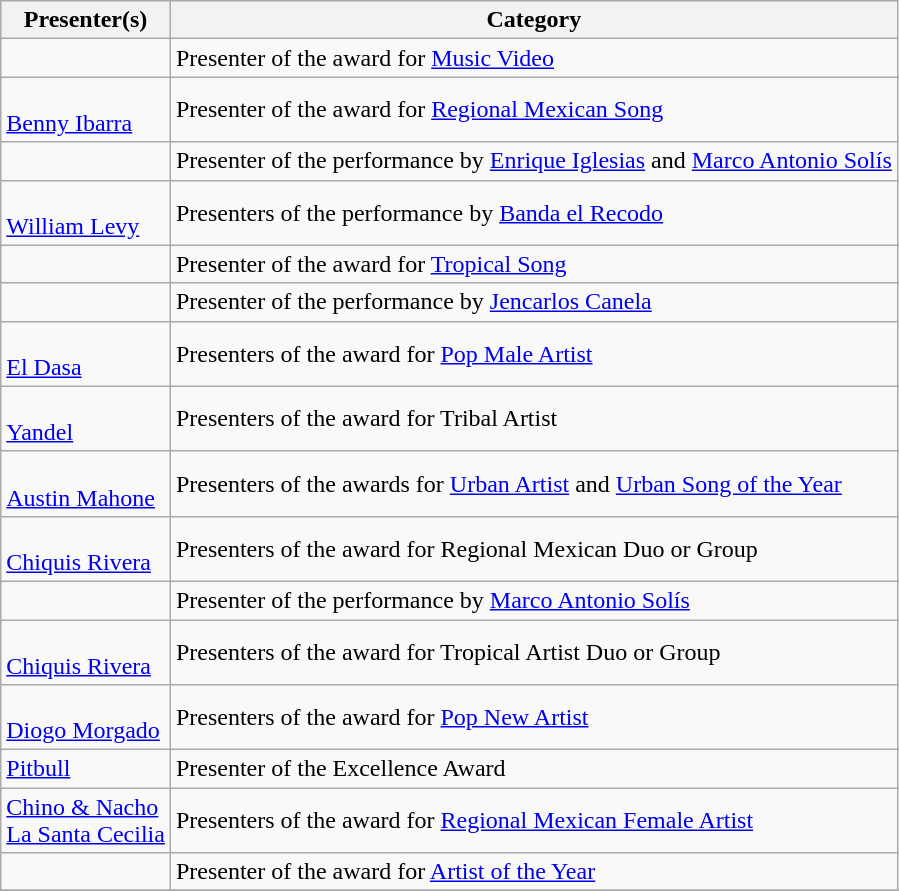<table class="wikitable sortable">
<tr>
<th>Presenter(s)</th>
<th class="unsortable">Category</th>
</tr>
<tr>
<td></td>
<td>Presenter of the award for <a href='#'>Music Video</a></td>
</tr>
<tr>
<td><br><a href='#'>Benny Ibarra</a></td>
<td>Presenter of the award for <a href='#'>Regional Mexican Song</a></td>
</tr>
<tr>
<td></td>
<td>Presenter of the performance by <a href='#'>Enrique Iglesias</a> and <a href='#'>Marco Antonio Solís</a></td>
</tr>
<tr>
<td><br><a href='#'>William Levy</a></td>
<td>Presenters of the performance by <a href='#'>Banda el Recodo</a></td>
</tr>
<tr>
<td></td>
<td>Presenter of the award for <a href='#'>Tropical Song</a></td>
</tr>
<tr>
<td></td>
<td>Presenter of the performance by <a href='#'>Jencarlos Canela</a></td>
</tr>
<tr>
<td><br><a href='#'>El Dasa</a></td>
<td>Presenters of the award for <a href='#'>Pop Male Artist</a></td>
</tr>
<tr>
<td><br><a href='#'>Yandel</a></td>
<td>Presenters of the award for Tribal Artist</td>
</tr>
<tr>
<td><br><a href='#'>Austin Mahone</a></td>
<td>Presenters of the awards for <a href='#'>Urban Artist</a> and <a href='#'>Urban Song of the Year</a></td>
</tr>
<tr>
<td><br><a href='#'>Chiquis Rivera</a></td>
<td>Presenters of the award for Regional Mexican Duo or Group</td>
</tr>
<tr>
<td></td>
<td>Presenter of the performance by <a href='#'>Marco Antonio Solís</a></td>
</tr>
<tr>
<td><br><a href='#'>Chiquis Rivera</a></td>
<td>Presenters of the award for Tropical Artist Duo or Group</td>
</tr>
<tr>
<td><br><a href='#'>Diogo Morgado</a></td>
<td>Presenters of the award for <a href='#'>Pop New Artist</a></td>
</tr>
<tr>
<td><a href='#'>Pitbull</a></td>
<td>Presenter of the Excellence Award</td>
</tr>
<tr>
<td><a href='#'>Chino & Nacho</a><br><a href='#'>La Santa Cecilia</a></td>
<td>Presenters of the award for <a href='#'>Regional Mexican Female Artist</a></td>
</tr>
<tr>
<td></td>
<td>Presenter of the award for <a href='#'>Artist of the Year</a></td>
</tr>
<tr>
</tr>
</table>
